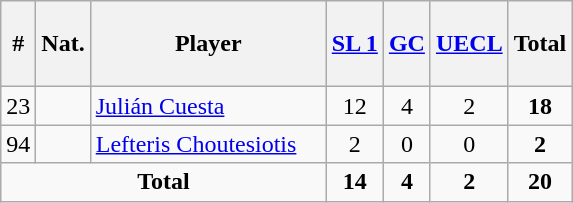<table class="wikitable sortable alternance" ; style="text-align:center; ">
<tr>
<th height=50>#</th>
<th width=10>Nat.</th>
<th width=150>Player</th>
<th height=50><a href='#'>SL 1</a></th>
<th height=50><a href='#'>GC</a></th>
<th height=50><a href='#'>UECL</a></th>
<th height=50><strong>Total</strong></th>
</tr>
<tr>
<td>23</td>
<td></td>
<td align="left"><a href='#'>Julián Cuesta</a></td>
<td>12</td>
<td>4</td>
<td>2</td>
<td><strong>18</strong></td>
</tr>
<tr>
<td>94</td>
<td></td>
<td align="left"><a href='#'>Lefteris Choutesiotis</a></td>
<td>2</td>
<td>0</td>
<td>0</td>
<td><strong>2</strong></td>
</tr>
<tr>
<td colspan="3"><strong>Total</strong></td>
<td><strong>14</strong></td>
<td><strong>4</strong></td>
<td><strong>2</strong></td>
<td><strong>20</strong></td>
</tr>
</table>
